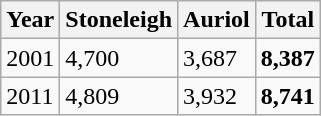<table class="wikitable">
<tr>
<th>Year</th>
<th>Stoneleigh</th>
<th>Auriol</th>
<th>Total</th>
</tr>
<tr>
<td>2001</td>
<td>4,700</td>
<td>3,687</td>
<td><strong>8,387</strong></td>
</tr>
<tr>
<td>2011</td>
<td>4,809</td>
<td>3,932</td>
<td><strong>8,741</strong></td>
</tr>
</table>
